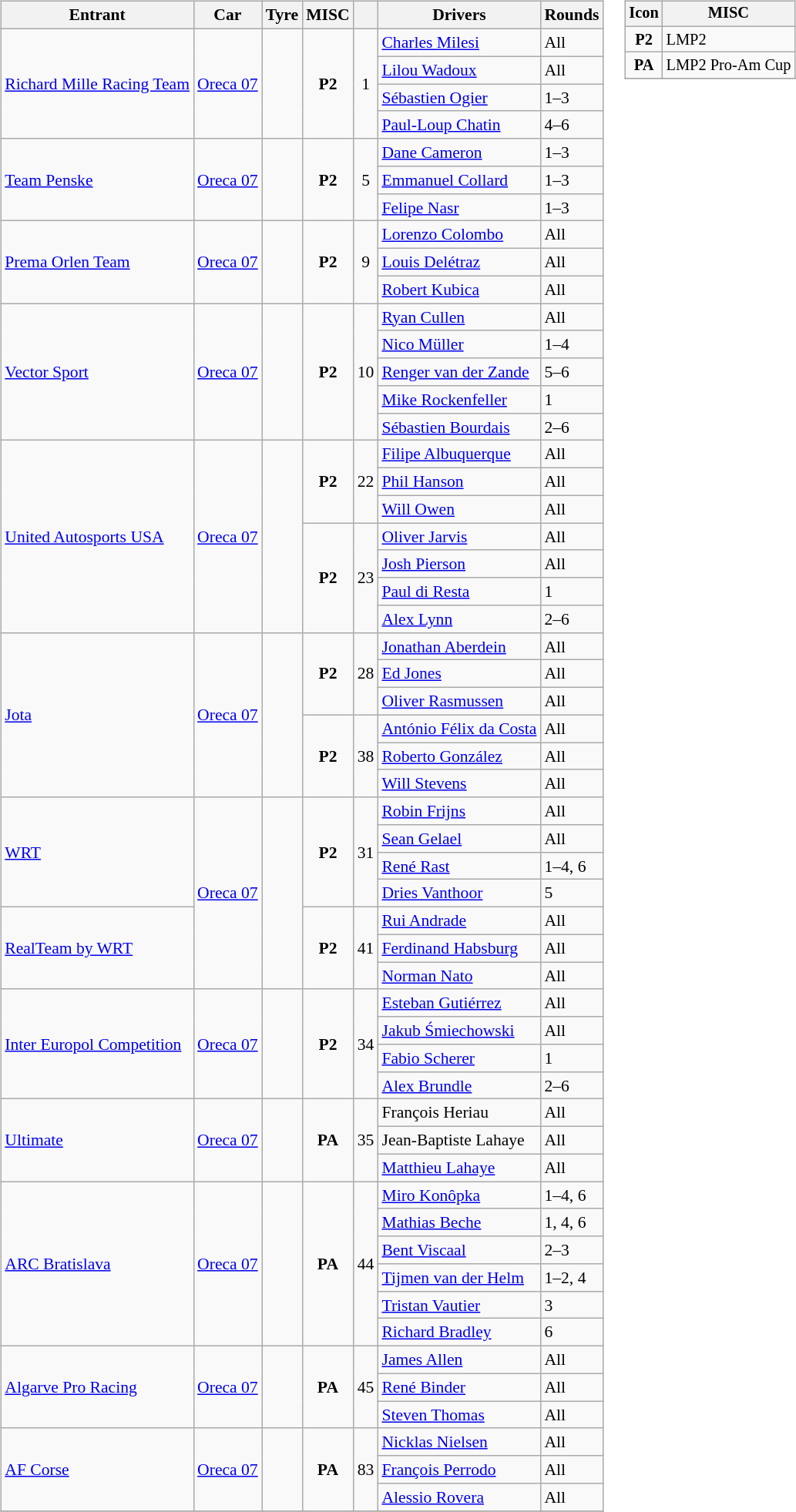<table>
<tr>
<td><br><table class="wikitable" style="font-size: 90%">
<tr>
<th>Entrant</th>
<th>Car</th>
<th>Tyre</th>
<th>MISC</th>
<th></th>
<th>Drivers</th>
<th>Rounds</th>
</tr>
<tr>
<td rowspan="4"> <a href='#'>Richard Mille Racing Team</a></td>
<td rowspan="4"><a href='#'>Oreca 07</a></td>
<td rowspan="4"></td>
<td rowspan="4" align="center"><strong><span>P2</span></strong></td>
<td rowspan="4" align=center>1</td>
<td> <a href='#'>Charles Milesi</a></td>
<td>All</td>
</tr>
<tr>
<td> <a href='#'>Lilou Wadoux</a></td>
<td>All</td>
</tr>
<tr>
<td> <a href='#'>Sébastien Ogier</a></td>
<td>1–3</td>
</tr>
<tr>
<td> <a href='#'>Paul-Loup Chatin</a></td>
<td>4–6</td>
</tr>
<tr>
<td rowspan="3"> <a href='#'>Team Penske</a></td>
<td rowspan="3"><a href='#'>Oreca 07</a></td>
<td rowspan="3"></td>
<td rowspan="3" align="center"><strong><span>P2</span></strong></td>
<td rowspan="3" align=center>5</td>
<td> <a href='#'>Dane Cameron</a></td>
<td>1–3</td>
</tr>
<tr>
<td> <a href='#'>Emmanuel Collard</a></td>
<td>1–3</td>
</tr>
<tr>
<td> <a href='#'>Felipe Nasr</a></td>
<td>1–3</td>
</tr>
<tr>
<td rowspan="3"> <a href='#'>Prema Orlen Team</a></td>
<td rowspan="3"><a href='#'>Oreca 07</a></td>
<td rowspan="3"></td>
<td rowspan="3" align="center"><strong><span>P2</span></strong></td>
<td rowspan="3" align="center">9</td>
<td> <a href='#'>Lorenzo Colombo</a></td>
<td>All</td>
</tr>
<tr>
<td> <a href='#'>Louis Delétraz</a></td>
<td>All</td>
</tr>
<tr>
<td> <a href='#'>Robert Kubica</a></td>
<td>All</td>
</tr>
<tr>
<td rowspan="5"> <a href='#'>Vector Sport</a></td>
<td rowspan="5"><a href='#'>Oreca 07</a></td>
<td rowspan="5"></td>
<td rowspan="5" align="center"><strong><span>P2</span></strong></td>
<td rowspan="5" align="center">10</td>
<td> <a href='#'>Ryan Cullen</a></td>
<td>All</td>
</tr>
<tr>
<td> <a href='#'>Nico Müller</a></td>
<td>1–4</td>
</tr>
<tr>
<td nowrap> <a href='#'>Renger van der Zande</a></td>
<td>5–6</td>
</tr>
<tr>
<td> <a href='#'>Mike Rockenfeller</a></td>
<td>1</td>
</tr>
<tr>
<td> <a href='#'>Sébastien Bourdais</a></td>
<td>2–6</td>
</tr>
<tr>
<td rowspan="7"> <a href='#'>United Autosports USA</a></td>
<td rowspan="7"><a href='#'>Oreca 07</a></td>
<td rowspan="7"></td>
<td rowspan="3" align="center"><strong><span>P2</span></strong></td>
<td rowspan="3" align="center">22</td>
<td> <a href='#'>Filipe Albuquerque</a></td>
<td>All</td>
</tr>
<tr>
<td> <a href='#'>Phil Hanson</a></td>
<td>All</td>
</tr>
<tr>
<td> <a href='#'>Will Owen</a></td>
<td>All</td>
</tr>
<tr>
<td rowspan="4" align="center"><strong><span>P2</span></strong></td>
<td rowspan="4" align=center>23</td>
<td> <a href='#'>Oliver Jarvis</a></td>
<td>All</td>
</tr>
<tr>
<td> <a href='#'>Josh Pierson</a></td>
<td>All</td>
</tr>
<tr>
<td> <a href='#'>Paul di Resta</a></td>
<td>1</td>
</tr>
<tr>
<td> <a href='#'>Alex Lynn</a></td>
<td>2–6</td>
</tr>
<tr>
<td rowspan="6"> <a href='#'>Jota</a></td>
<td rowspan="6"><a href='#'>Oreca 07</a></td>
<td rowspan="6"></td>
<td rowspan="3" align="center"><strong><span>P2</span></strong></td>
<td rowspan="3" align="center">28</td>
<td> <a href='#'>Jonathan Aberdein</a></td>
<td>All</td>
</tr>
<tr>
<td> <a href='#'>Ed Jones</a></td>
<td>All</td>
</tr>
<tr>
<td> <a href='#'>Oliver Rasmussen</a></td>
<td>All</td>
</tr>
<tr>
<td rowspan="3" align="center"><strong><span>P2</span></strong></td>
<td rowspan="3" align="center">38</td>
<td> <a href='#'>António Félix da Costa</a></td>
<td>All</td>
</tr>
<tr>
<td> <a href='#'>Roberto González</a></td>
<td>All</td>
</tr>
<tr>
<td> <a href='#'>Will Stevens</a></td>
<td>All</td>
</tr>
<tr>
<td rowspan="4"> <a href='#'>WRT</a></td>
<td rowspan="7"><a href='#'>Oreca 07</a></td>
<td rowspan="7"></td>
<td rowspan="4" align="center"><strong><span>P2</span></strong></td>
<td rowspan="4" align="center">31</td>
<td> <a href='#'>Robin Frijns</a></td>
<td>All</td>
</tr>
<tr>
<td> <a href='#'>Sean Gelael</a></td>
<td>All</td>
</tr>
<tr>
<td> <a href='#'>René Rast</a></td>
<td>1–4, 6</td>
</tr>
<tr>
<td> <a href='#'>Dries Vanthoor</a></td>
<td>5</td>
</tr>
<tr>
<td rowspan="3"> <a href='#'>RealTeam by WRT</a></td>
<td rowspan="3" align="center"><strong><span>P2</span></strong></td>
<td rowspan="3" align="center">41</td>
<td> <a href='#'>Rui Andrade</a></td>
<td>All</td>
</tr>
<tr>
<td> <a href='#'>Ferdinand Habsburg</a></td>
<td>All</td>
</tr>
<tr>
<td> <a href='#'>Norman Nato</a></td>
<td>All</td>
</tr>
<tr>
<td rowspan="4"> <a href='#'>Inter Europol Competition</a></td>
<td rowspan="4"><a href='#'>Oreca 07</a></td>
<td rowspan="4"></td>
<td rowspan="4" align="center"><strong><span>P2</span></strong></td>
<td rowspan="4" align="center">34</td>
<td> <a href='#'>Esteban Gutiérrez</a></td>
<td>All</td>
</tr>
<tr>
<td> <a href='#'>Jakub Śmiechowski</a></td>
<td>All</td>
</tr>
<tr>
<td> <a href='#'>Fabio Scherer</a></td>
<td>1</td>
</tr>
<tr>
<td> <a href='#'>Alex Brundle</a></td>
<td>2–6</td>
</tr>
<tr>
<td rowspan="3"> <a href='#'>Ultimate</a></td>
<td rowspan="3"><a href='#'>Oreca 07</a></td>
<td rowspan="3"></td>
<td rowspan="3" align="center"><strong><span>PA</span></strong></td>
<td rowspan="3" align=center>35</td>
<td> François Heriau</td>
<td>All</td>
</tr>
<tr>
<td> Jean-Baptiste Lahaye</td>
<td>All</td>
</tr>
<tr>
<td> <a href='#'>Matthieu Lahaye</a></td>
<td>All</td>
</tr>
<tr>
<td rowspan="6"> <a href='#'>ARC Bratislava</a></td>
<td rowspan="6"><a href='#'>Oreca 07</a></td>
<td rowspan="6"></td>
<td rowspan="6" align="center"><strong><span>PA</span></strong></td>
<td rowspan="6" align=center>44</td>
<td> <a href='#'>Miro Konôpka</a></td>
<td>1–4, 6</td>
</tr>
<tr>
<td> <a href='#'>Mathias Beche</a></td>
<td>1, 4, 6</td>
</tr>
<tr>
<td> <a href='#'>Bent Viscaal</a></td>
<td>2–3</td>
</tr>
<tr>
<td> <a href='#'>Tijmen van der Helm</a></td>
<td>1–2, 4</td>
</tr>
<tr>
<td> <a href='#'>Tristan Vautier</a></td>
<td>3</td>
</tr>
<tr>
<td> <a href='#'>Richard Bradley</a></td>
<td>6</td>
</tr>
<tr>
<td rowspan="3"> <a href='#'>Algarve Pro Racing</a></td>
<td rowspan="3"><a href='#'>Oreca 07</a></td>
<td rowspan="3"></td>
<td rowspan="3" align="center"><strong><span>PA</span></strong></td>
<td rowspan="3" align="center">45</td>
<td> <a href='#'>James Allen</a></td>
<td>All</td>
</tr>
<tr>
<td> <a href='#'>René Binder</a></td>
<td>All</td>
</tr>
<tr>
<td> <a href='#'>Steven Thomas</a></td>
<td>All</td>
</tr>
<tr>
<td rowspan="3"> <a href='#'>AF Corse</a></td>
<td rowspan="3"><a href='#'>Oreca 07</a></td>
<td rowspan="3"></td>
<td rowspan="3" align="center"><strong><span>PA</span></strong></td>
<td rowspan="3" align="center">83</td>
<td> <a href='#'>Nicklas Nielsen</a></td>
<td>All</td>
</tr>
<tr>
<td> <a href='#'>François Perrodo</a></td>
<td>All</td>
</tr>
<tr>
<td> <a href='#'>Alessio Rovera</a></td>
<td>All</td>
</tr>
<tr>
</tr>
</table>
</td>
<td valign="top"><br><table class="wikitable" style="font-size: 85%;">
<tr>
<th>Icon</th>
<th>MISC</th>
</tr>
<tr>
<td align=center><strong><span>P2</span></strong></td>
<td>LMP2</td>
</tr>
<tr>
<td align=center><strong><span>PA</span></strong></td>
<td>LMP2 Pro-Am Cup</td>
</tr>
<tr>
</tr>
</table>
</td>
</tr>
</table>
